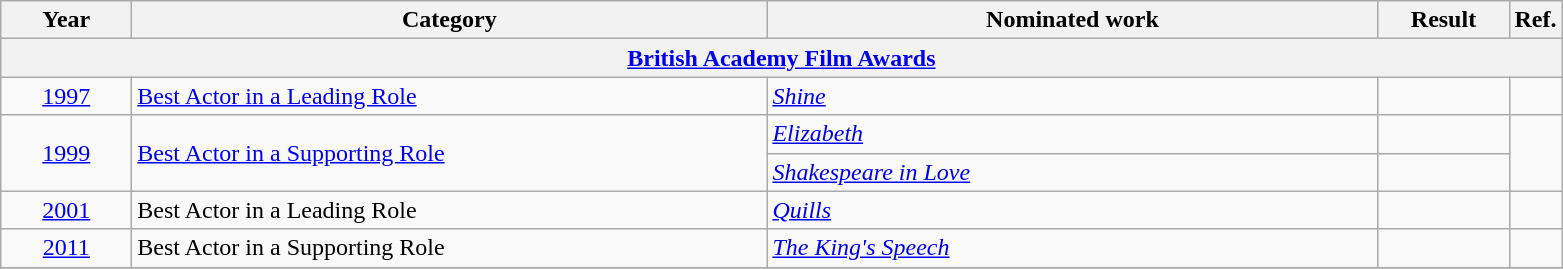<table class=wikitable>
<tr>
<th scope="col" style="width:5em;">Year</th>
<th scope="col" style="width:26em;">Category</th>
<th scope="col" style="width:25em;">Nominated work</th>
<th scope="col" style="width:5em;">Result</th>
<th>Ref.</th>
</tr>
<tr>
<th colspan=5><a href='#'>British Academy Film Awards</a></th>
</tr>
<tr>
<td style="text-align:center;"><a href='#'>1997</a></td>
<td><a href='#'>Best Actor in a Leading Role</a></td>
<td><em><a href='#'>Shine</a></em></td>
<td></td>
<td style="text-align:center;"></td>
</tr>
<tr>
<td style="text-align:center;", rowspan=2><a href='#'>1999</a></td>
<td rowspan=2><a href='#'>Best Actor in a Supporting Role</a></td>
<td><em><a href='#'>Elizabeth</a></em></td>
<td></td>
<td style="text-align:center;", rowspan=2></td>
</tr>
<tr>
<td><em><a href='#'>Shakespeare in Love</a></em></td>
<td></td>
</tr>
<tr>
<td style="text-align:center;"><a href='#'>2001</a></td>
<td>Best Actor in a Leading Role</td>
<td><em><a href='#'>Quills</a></em></td>
<td></td>
<td style="text-align:center;"></td>
</tr>
<tr>
<td style="text-align:center;"><a href='#'>2011</a></td>
<td>Best Actor in a Supporting Role</td>
<td><em><a href='#'>The King's Speech</a></em></td>
<td></td>
<td style="text-align:center;"></td>
</tr>
<tr>
</tr>
</table>
